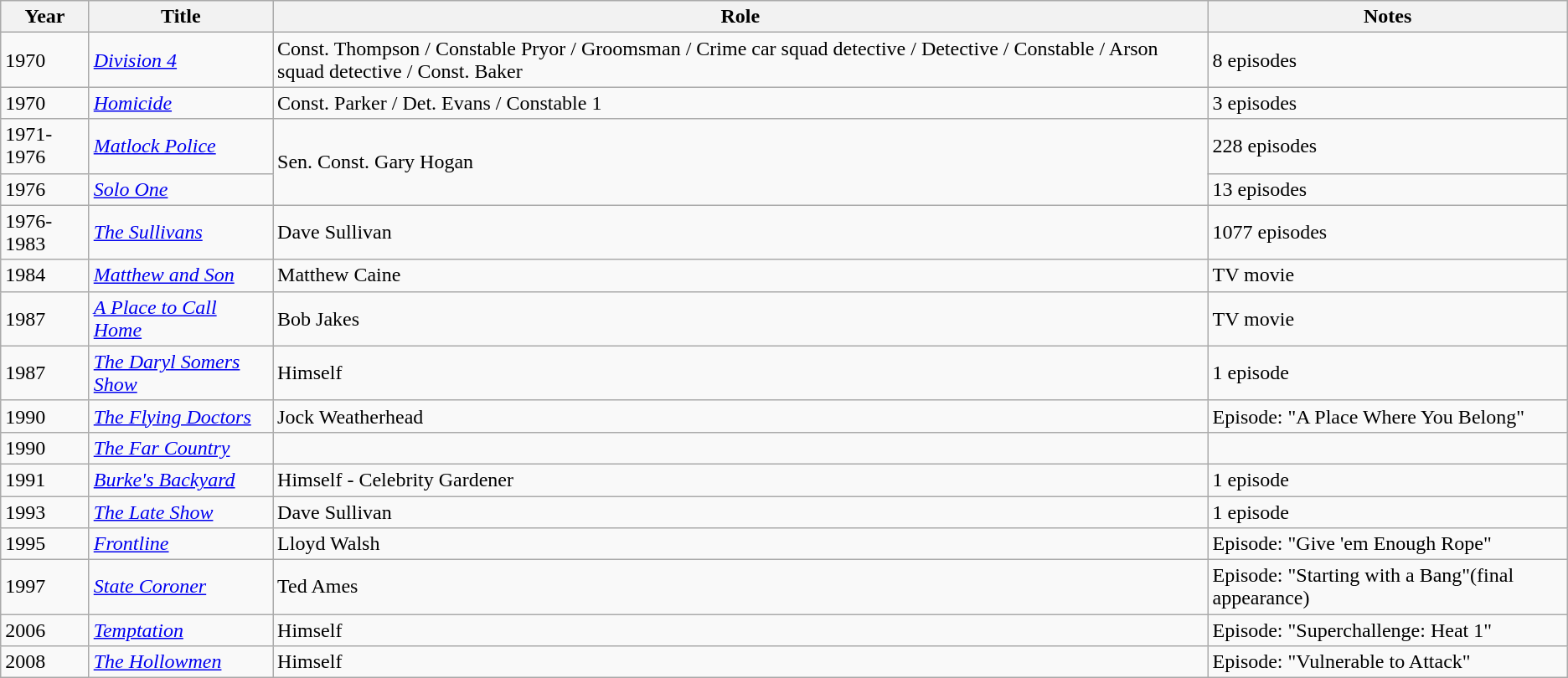<table class="wikitable">
<tr>
<th>Year</th>
<th>Title</th>
<th>Role</th>
<th>Notes</th>
</tr>
<tr>
<td>1970</td>
<td><em><a href='#'>Division 4</a></em></td>
<td>Const. Thompson / Constable Pryor / Groomsman / Crime car squad detective / Detective / Constable / Arson squad detective / Const. Baker</td>
<td>8 episodes</td>
</tr>
<tr>
<td>1970</td>
<td><em><a href='#'>Homicide</a></em></td>
<td>Const. Parker / Det. Evans / Constable 1</td>
<td>3 episodes</td>
</tr>
<tr>
<td>1971-1976</td>
<td><em><a href='#'>Matlock Police</a></em></td>
<td rowspan="2">Sen. Const. Gary Hogan</td>
<td>228 episodes</td>
</tr>
<tr>
<td>1976</td>
<td><em><a href='#'>Solo One</a></em></td>
<td>13 episodes</td>
</tr>
<tr>
<td>1976-1983</td>
<td><em><a href='#'>The Sullivans</a></em></td>
<td>Dave Sullivan</td>
<td>1077 episodes</td>
</tr>
<tr>
<td>1984</td>
<td><em><a href='#'>Matthew and Son</a></em></td>
<td>Matthew Caine</td>
<td>TV movie</td>
</tr>
<tr>
<td>1987</td>
<td><em><a href='#'>A Place to Call Home</a></em></td>
<td>Bob Jakes</td>
<td>TV movie</td>
</tr>
<tr>
<td>1987</td>
<td><em><a href='#'>The Daryl Somers Show</a></em></td>
<td>Himself</td>
<td>1 episode</td>
</tr>
<tr>
<td>1990</td>
<td><em><a href='#'>The Flying Doctors</a></em></td>
<td>Jock Weatherhead</td>
<td>Episode: "A Place Where You Belong"</td>
</tr>
<tr>
<td>1990</td>
<td><em><a href='#'>The Far Country</a></em></td>
<td></td>
<td></td>
</tr>
<tr>
<td>1991</td>
<td><em><a href='#'>Burke's Backyard</a></em></td>
<td>Himself - Celebrity Gardener</td>
<td>1 episode</td>
</tr>
<tr>
<td>1993</td>
<td><em><a href='#'>The Late Show</a></em></td>
<td>Dave Sullivan</td>
<td>1 episode</td>
</tr>
<tr>
<td>1995</td>
<td><em><a href='#'>Frontline</a></em></td>
<td>Lloyd Walsh</td>
<td>Episode: "Give 'em Enough Rope"</td>
</tr>
<tr>
<td>1997</td>
<td><em><a href='#'>State Coroner</a></em></td>
<td>Ted Ames</td>
<td>Episode: "Starting with a Bang"(final appearance)</td>
</tr>
<tr>
<td>2006</td>
<td><em><a href='#'>Temptation</a></em></td>
<td>Himself</td>
<td>Episode: "Superchallenge: Heat 1"</td>
</tr>
<tr>
<td>2008</td>
<td><em><a href='#'>The Hollowmen</a></em></td>
<td>Himself</td>
<td>Episode: "Vulnerable to Attack"</td>
</tr>
</table>
